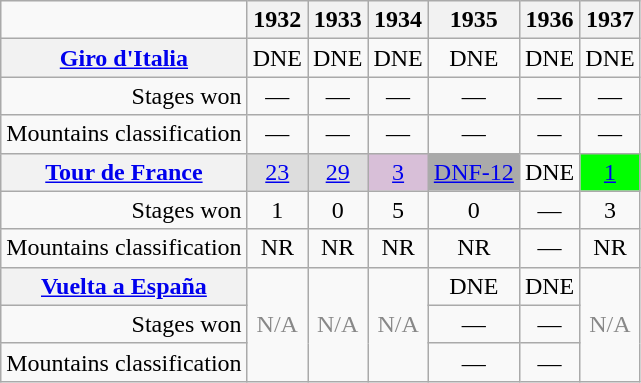<table class="wikitable">
<tr>
<td></td>
<th scope="col">1932</th>
<th scope="col">1933</th>
<th scope="col">1934</th>
<th scope="col">1935</th>
<th scope="col">1936</th>
<th scope="col">1937</th>
</tr>
<tr>
<th><a href='#'>Giro d'Italia</a></th>
<td align="center">DNE</td>
<td align="center">DNE</td>
<td align="center">DNE</td>
<td align="center">DNE</td>
<td align="center">DNE</td>
<td align="center">DNE</td>
</tr>
<tr>
<td align="right">Stages won</td>
<td align="center">—</td>
<td align="center">—</td>
<td align="center">—</td>
<td align="center">—</td>
<td align="center">—</td>
<td align="center">—</td>
</tr>
<tr>
<td align="right">Mountains classification</td>
<td align="center">—</td>
<td align="center">—</td>
<td align="center">—</td>
<td align="center">—</td>
<td align="center">—</td>
<td align="center">—</td>
</tr>
<tr>
<th><a href='#'>Tour de France</a></th>
<td align="center" style="background:#DDDDDD;"><a href='#'>23</a></td>
<td align="center" style="background:#DDDDDD;"><a href='#'>29</a></td>
<td align="center" style="background:#D8BFD8;"><a href='#'>3</a></td>
<td align="center" style="background:#AAAAAA;"><a href='#'>DNF-12</a></td>
<td align="center">DNE</td>
<td align="center" style="background:#00ff00;"><a href='#'>1</a></td>
</tr>
<tr>
<td align="right">Stages won</td>
<td align="center">1</td>
<td align="center">0</td>
<td align="center">5</td>
<td align="center">0</td>
<td align="center">—</td>
<td align="center">3</td>
</tr>
<tr>
<td align="right">Mountains classification</td>
<td align="center">NR</td>
<td align="center">NR</td>
<td align="center">NR</td>
<td align="center">NR</td>
<td align="center">—</td>
<td align="center">NR</td>
</tr>
<tr>
<th><a href='#'>Vuelta a España</a></th>
<td rowspan=3 align="center" style="color:#888888;">N/A</td>
<td rowspan=3 align="center" style="color:#888888;">N/A</td>
<td rowspan=3 align="center" style="color:#888888;">N/A</td>
<td align="center">DNE</td>
<td align="center">DNE</td>
<td rowspan=3 align="center" style="color:#888888;">N/A</td>
</tr>
<tr>
<td align="right">Stages won</td>
<td align="center">—</td>
<td align="center">—</td>
</tr>
<tr>
<td align="right">Mountains classification</td>
<td align="center">—</td>
<td align="center">—</td>
</tr>
</table>
